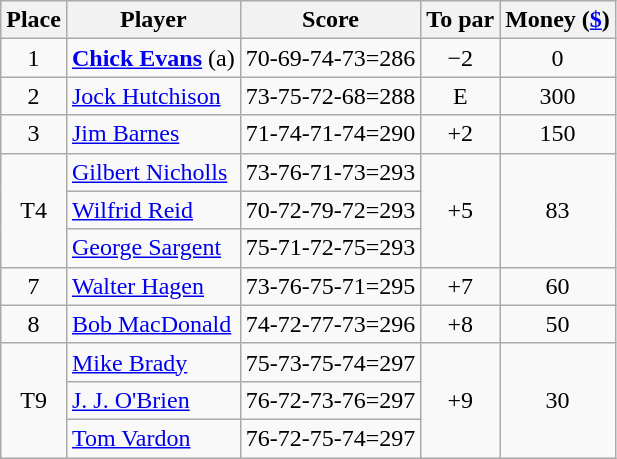<table class=wikitable>
<tr>
<th>Place</th>
<th>Player</th>
<th>Score</th>
<th>To par</th>
<th>Money (<a href='#'>$</a>)</th>
</tr>
<tr>
<td align=center>1</td>
<td> <strong><a href='#'>Chick Evans</a></strong> (a)</td>
<td>70-69-74-73=286</td>
<td align=center>−2</td>
<td align=center>0</td>
</tr>
<tr>
<td align=center>2</td>
<td> <a href='#'>Jock Hutchison</a></td>
<td>73-75-72-68=288</td>
<td align=center>E</td>
<td align=center>300</td>
</tr>
<tr>
<td align=center>3</td>
<td> <a href='#'>Jim Barnes</a></td>
<td>71-74-71-74=290</td>
<td align=center>+2</td>
<td align=center>150</td>
</tr>
<tr>
<td rowspan=3 align=center>T4</td>
<td> <a href='#'>Gilbert Nicholls</a></td>
<td>73-76-71-73=293</td>
<td rowspan=3 align=center>+5</td>
<td rowspan=3 align=center>83</td>
</tr>
<tr>
<td> <a href='#'>Wilfrid Reid</a></td>
<td>70-72-79-72=293</td>
</tr>
<tr>
<td> <a href='#'>George Sargent</a></td>
<td>75-71-72-75=293</td>
</tr>
<tr>
<td align=center>7</td>
<td> <a href='#'>Walter Hagen</a></td>
<td>73-76-75-71=295</td>
<td align=center>+7</td>
<td align=center>60</td>
</tr>
<tr>
<td align=center>8</td>
<td> <a href='#'>Bob MacDonald</a></td>
<td>74-72-77-73=296</td>
<td align=center>+8</td>
<td align=center>50</td>
</tr>
<tr>
<td rowspan=3 align=center>T9</td>
<td> <a href='#'>Mike Brady</a></td>
<td>75-73-75-74=297</td>
<td rowspan=3 align=center>+9</td>
<td rowspan=3 align=center>30</td>
</tr>
<tr>
<td> <a href='#'>J. J. O'Brien</a></td>
<td>76-72-73-76=297</td>
</tr>
<tr>
<td> <a href='#'>Tom Vardon</a></td>
<td>76-72-75-74=297</td>
</tr>
</table>
